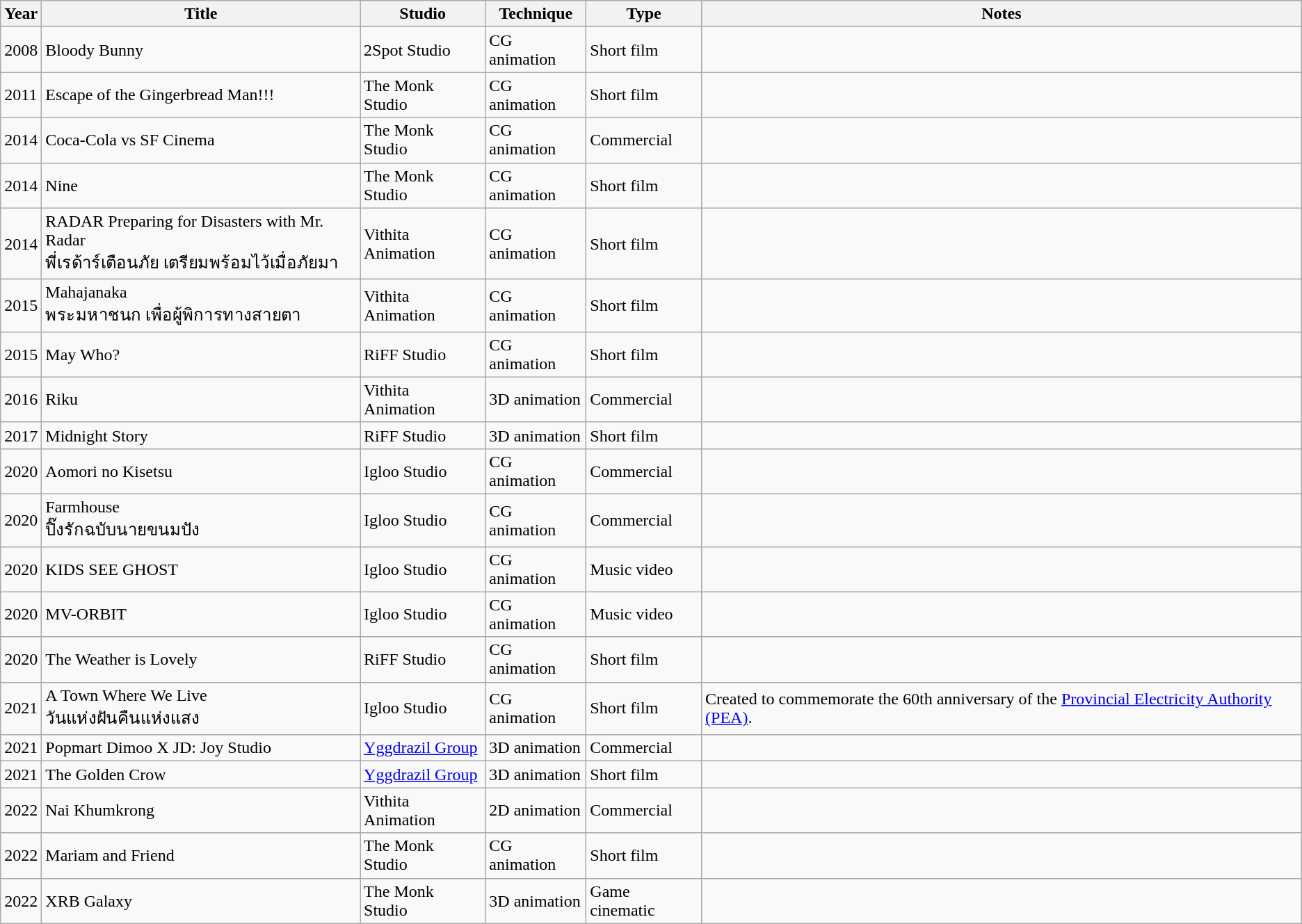<table class="wikitable sortable mw-collapsible">
<tr>
<th><strong>Year</strong></th>
<th><strong>Title</strong></th>
<th><strong>Studio</strong></th>
<th><strong>Technique</strong></th>
<th><strong>Type</strong></th>
<th><strong>Notes</strong></th>
</tr>
<tr>
<td>2008</td>
<td>Bloody Bunny</td>
<td>2Spot Studio</td>
<td>CG animation</td>
<td>Short film</td>
<td></td>
</tr>
<tr>
<td>2011</td>
<td>Escape of the Gingerbread Man!!!</td>
<td>The Monk Studio</td>
<td>CG animation</td>
<td>Short film</td>
<td></td>
</tr>
<tr>
<td>2014</td>
<td>Coca-Cola vs SF Cinema</td>
<td>The Monk Studio</td>
<td>CG animation</td>
<td>Commercial</td>
<td></td>
</tr>
<tr>
<td>2014</td>
<td>Nine</td>
<td>The Monk Studio</td>
<td>CG animation</td>
<td>Short film</td>
<td></td>
</tr>
<tr>
<td>2014</td>
<td>RADAR Preparing for Disasters with Mr. Radar<br>พี่เรด้าร์เตือนภัย เตรียมพร้อมไว้เมื่อภัยมา</td>
<td>Vithita Animation</td>
<td>CG animation</td>
<td>Short film</td>
<td></td>
</tr>
<tr>
<td>2015</td>
<td>Mahajanaka<br>พระมหาชนก เพื่อผู้พิการทางสายตา</td>
<td>Vithita Animation</td>
<td>CG animation</td>
<td>Short film</td>
<td></td>
</tr>
<tr>
<td>2015</td>
<td>May Who?</td>
<td>RiFF Studio</td>
<td>CG animation</td>
<td>Short film</td>
<td></td>
</tr>
<tr>
<td>2016</td>
<td>Riku</td>
<td>Vithita Animation</td>
<td>3D animation</td>
<td>Commercial</td>
<td></td>
</tr>
<tr>
<td>2017</td>
<td>Midnight Story</td>
<td>RiFF Studio</td>
<td>3D animation</td>
<td>Short film</td>
</tr>
<tr>
<td>2020</td>
<td>Aomori no Kisetsu</td>
<td>Igloo Studio</td>
<td>CG animation</td>
<td>Commercial</td>
<td></td>
</tr>
<tr>
<td>2020</td>
<td>Farmhouse<br>ปิ๊งรักฉบับนายขนมปัง</td>
<td>Igloo Studio</td>
<td>CG animation</td>
<td>Commercial</td>
<td></td>
</tr>
<tr>
<td>2020</td>
<td>KIDS SEE GHOST</td>
<td>Igloo Studio</td>
<td>CG animation</td>
<td>Music video</td>
<td></td>
</tr>
<tr>
<td>2020</td>
<td>MV-ORBIT</td>
<td>Igloo Studio</td>
<td>CG animation</td>
<td>Music video</td>
<td></td>
</tr>
<tr>
<td>2020</td>
<td>The Weather is Lovely</td>
<td>RiFF Studio</td>
<td>CG animation</td>
<td>Short film</td>
<td></td>
</tr>
<tr>
<td>2021</td>
<td>A Town Where We Live<br>วันแห่งฝันคืนแห่งแสง</td>
<td>Igloo Studio</td>
<td>CG animation</td>
<td>Short film</td>
<td>Created to commemorate the 60th anniversary of the <a href='#'>Provincial Electricity Authority (PEA)</a>.</td>
</tr>
<tr>
<td>2021</td>
<td>Popmart Dimoo X JD: Joy Studio</td>
<td><a href='#'>Yggdrazil Group</a></td>
<td>3D animation</td>
<td>Commercial</td>
<td></td>
</tr>
<tr>
<td>2021</td>
<td>The Golden Crow</td>
<td><a href='#'>Yggdrazil Group</a></td>
<td>3D animation</td>
<td>Short film</td>
<td></td>
</tr>
<tr>
<td>2022</td>
<td>Nai Khumkrong</td>
<td>Vithita Animation</td>
<td>2D animation</td>
<td>Commercial</td>
<td></td>
</tr>
<tr>
<td>2022</td>
<td>Mariam and Friend</td>
<td>The Monk Studio</td>
<td>CG animation</td>
<td>Short film</td>
<td></td>
</tr>
<tr>
<td>2022</td>
<td>XRB Galaxy</td>
<td>The Monk Studio</td>
<td>3D animation</td>
<td>Game cinematic</td>
<td></td>
</tr>
</table>
